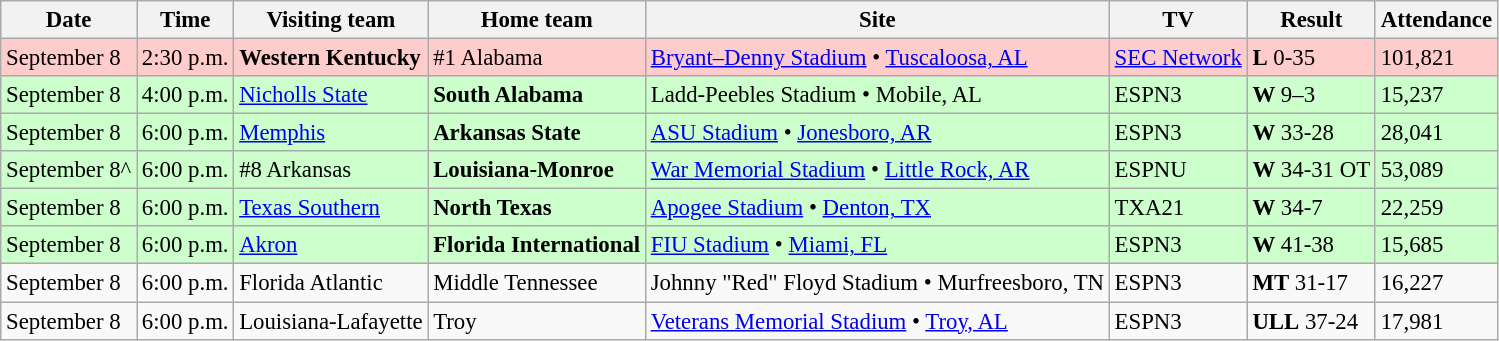<table class="wikitable" style="font-size:95%;">
<tr>
<th>Date</th>
<th>Time</th>
<th>Visiting team</th>
<th>Home team</th>
<th>Site</th>
<th>TV</th>
<th>Result</th>
<th>Attendance</th>
</tr>
<tr style="background:#fcc;">
<td>September 8</td>
<td>2:30 p.m.</td>
<td><strong>Western Kentucky</strong></td>
<td>#1 Alabama</td>
<td><a href='#'>Bryant–Denny Stadium</a> • <a href='#'>Tuscaloosa, AL</a></td>
<td><a href='#'>SEC Network</a></td>
<td><strong>L</strong> 0-35</td>
<td>101,821</td>
</tr>
<tr style="background:#cfc;">
<td>September 8</td>
<td>4:00 p.m.</td>
<td><a href='#'>Nicholls State</a></td>
<td><strong>South Alabama</strong></td>
<td>Ladd-Peebles Stadium • Mobile, AL</td>
<td>ESPN3</td>
<td><strong>W</strong> 9–3</td>
<td>15,237</td>
</tr>
<tr style="background:#cfc;">
<td>September 8</td>
<td>6:00 p.m.</td>
<td><a href='#'>Memphis</a></td>
<td><strong>Arkansas State</strong></td>
<td><a href='#'>ASU Stadium</a> • <a href='#'>Jonesboro, AR</a></td>
<td>ESPN3</td>
<td><strong>W</strong> 33-28</td>
<td>28,041</td>
</tr>
<tr style="background:#cfc;">
<td>September 8^</td>
<td>6:00 p.m.</td>
<td>#8 Arkansas</td>
<td><strong>Louisiana-Monroe</strong></td>
<td><a href='#'>War Memorial Stadium</a> • <a href='#'>Little Rock, AR</a></td>
<td>ESPNU</td>
<td><strong>W</strong> 34-31 OT</td>
<td>53,089</td>
</tr>
<tr style="background:#cfc;">
<td>September 8</td>
<td>6:00 p.m.</td>
<td><a href='#'>Texas Southern</a></td>
<td><strong>North Texas</strong></td>
<td><a href='#'>Apogee Stadium</a> • <a href='#'>Denton, TX</a></td>
<td>TXA21</td>
<td><strong>W</strong> 34-7</td>
<td>22,259</td>
</tr>
<tr style="background:#cfc;">
<td>September 8</td>
<td>6:00 p.m.</td>
<td><a href='#'>Akron</a></td>
<td><strong>Florida International</strong></td>
<td><a href='#'>FIU Stadium</a> • <a href='#'>Miami, FL</a></td>
<td>ESPN3</td>
<td><strong>W</strong> 41-38</td>
<td>15,685</td>
</tr>
<tr style=>
<td>September 8</td>
<td>6:00 p.m.</td>
<td>Florida Atlantic</td>
<td>Middle Tennessee</td>
<td>Johnny "Red" Floyd Stadium • Murfreesboro, TN</td>
<td>ESPN3</td>
<td><strong>MT</strong> 31-17</td>
<td>16,227</td>
</tr>
<tr style=>
<td>September 8</td>
<td>6:00 p.m.</td>
<td>Louisiana-Lafayette</td>
<td>Troy</td>
<td><a href='#'>Veterans Memorial Stadium</a> • <a href='#'>Troy, AL</a></td>
<td>ESPN3</td>
<td><strong>ULL</strong> 37-24</td>
<td>17,981</td>
</tr>
</table>
